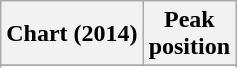<table class="wikitable sortable">
<tr>
<th>Chart (2014)</th>
<th>Peak<br>position</th>
</tr>
<tr>
</tr>
<tr>
</tr>
<tr>
</tr>
<tr>
</tr>
<tr>
</tr>
<tr>
</tr>
</table>
